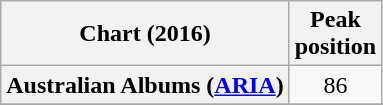<table class="wikitable sortable plainrowheaders" style="text-align:center">
<tr>
<th scope="col">Chart (2016)</th>
<th scope="col">Peak<br> position</th>
</tr>
<tr>
<th scope="row">Australian Albums (<a href='#'>ARIA</a>)</th>
<td>86</td>
</tr>
<tr>
</tr>
<tr>
</tr>
<tr>
</tr>
<tr>
</tr>
<tr>
</tr>
<tr>
</tr>
<tr>
</tr>
<tr>
</tr>
</table>
